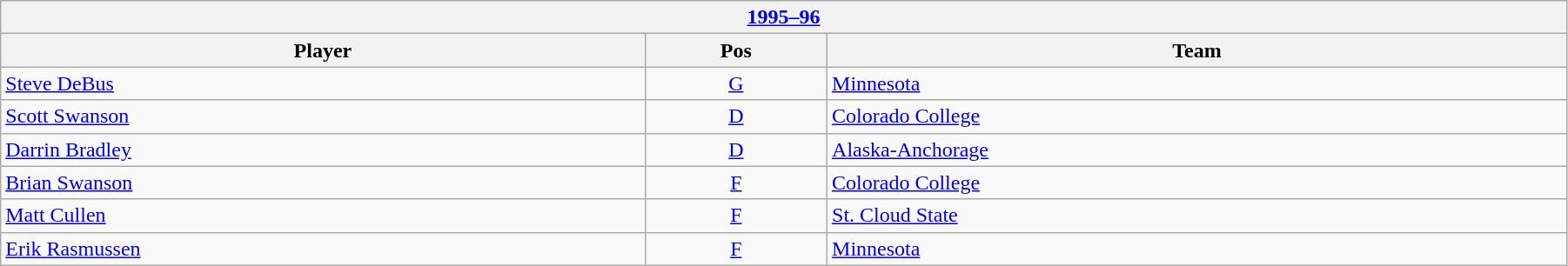<table class="wikitable" width=95%>
<tr>
<th colspan=3><a href='#'>1995–96</a></th>
</tr>
<tr>
<th>Player</th>
<th>Pos</th>
<th>Team</th>
</tr>
<tr>
<td><a href='#'>Steve DeBus</a></td>
<td align=center><a href='#'>G</a></td>
<td><a href='#'>Minnesota</a></td>
</tr>
<tr>
<td><a href='#'>Scott Swanson</a></td>
<td align=center><a href='#'>D</a></td>
<td><a href='#'>Colorado College</a></td>
</tr>
<tr>
<td><a href='#'>Darrin Bradley</a></td>
<td align=center><a href='#'>D</a></td>
<td><a href='#'>Alaska-Anchorage</a></td>
</tr>
<tr>
<td><a href='#'>Brian Swanson</a></td>
<td align=center><a href='#'>F</a></td>
<td><a href='#'>Colorado College</a></td>
</tr>
<tr>
<td><a href='#'>Matt Cullen</a></td>
<td align=center><a href='#'>F</a></td>
<td><a href='#'>St. Cloud State</a></td>
</tr>
<tr>
<td><a href='#'>Erik Rasmussen</a></td>
<td align=center><a href='#'>F</a></td>
<td><a href='#'>Minnesota</a></td>
</tr>
</table>
